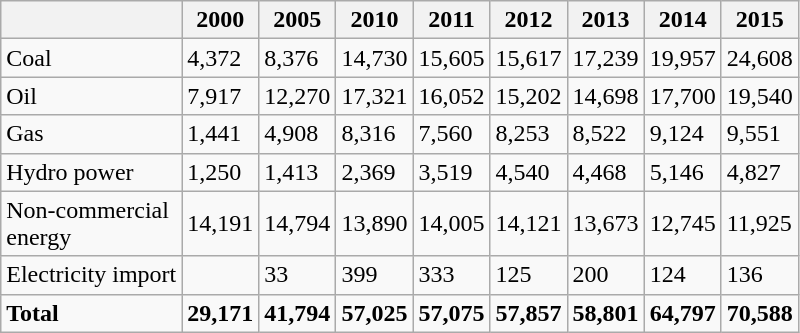<table class="wikitable">
<tr>
<th></th>
<th>2000</th>
<th>2005</th>
<th>2010</th>
<th>2011</th>
<th>2012</th>
<th>2013</th>
<th>2014</th>
<th>2015</th>
</tr>
<tr>
<td>Coal</td>
<td>4,372</td>
<td>8,376</td>
<td>14,730</td>
<td>15,605</td>
<td>15,617</td>
<td>17,239</td>
<td>19,957</td>
<td>24,608</td>
</tr>
<tr>
<td>Oil</td>
<td>7,917</td>
<td>12,270</td>
<td>17,321</td>
<td>16,052</td>
<td>15,202</td>
<td>14,698</td>
<td>17,700</td>
<td>19,540</td>
</tr>
<tr>
<td>Gas</td>
<td>1,441</td>
<td>4,908</td>
<td>8,316</td>
<td>7,560</td>
<td>8,253</td>
<td>8,522</td>
<td>9,124</td>
<td>9,551</td>
</tr>
<tr>
<td>Hydro power</td>
<td>1,250</td>
<td>1,413</td>
<td>2,369</td>
<td>3,519</td>
<td>4,540</td>
<td>4,468</td>
<td>5,146</td>
<td>4,827</td>
</tr>
<tr>
<td>Non-commercial<br>energy</td>
<td>14,191</td>
<td>14,794</td>
<td>13,890</td>
<td>14,005</td>
<td>14,121</td>
<td>13,673</td>
<td>12,745</td>
<td>11,925</td>
</tr>
<tr>
<td>Electricity import</td>
<td></td>
<td>33</td>
<td>399</td>
<td>333</td>
<td>125</td>
<td>200</td>
<td>124</td>
<td>136</td>
</tr>
<tr>
<td><strong>Total</strong></td>
<td><strong>29,171</strong></td>
<td><strong>41,794</strong></td>
<td><strong>57,025</strong></td>
<td><strong>57,075</strong></td>
<td><strong>57,857</strong></td>
<td><strong>58,801</strong></td>
<td><strong>64,797</strong></td>
<td><strong>70,588</strong></td>
</tr>
</table>
